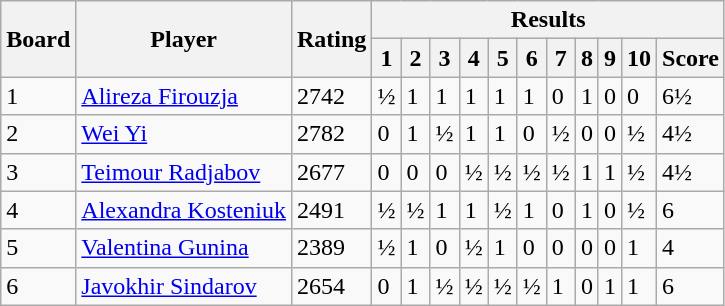<table class="wikitable">
<tr>
<th rowspan="2">Board</th>
<th rowspan="2">Player</th>
<th rowspan="2">Rating</th>
<th colspan="11">Results</th>
</tr>
<tr>
<th>1</th>
<th>2</th>
<th>3</th>
<th>4</th>
<th>5</th>
<th>6</th>
<th>7</th>
<th>8</th>
<th>9</th>
<th>10</th>
<th>Score</th>
</tr>
<tr>
<td>1</td>
<td> <a href='#'>Alireza Firouzja</a></td>
<td>2742</td>
<td>½</td>
<td>1</td>
<td>1</td>
<td>1</td>
<td>1</td>
<td>1</td>
<td>0</td>
<td>1</td>
<td>0</td>
<td>0</td>
<td>6½</td>
</tr>
<tr>
<td>2</td>
<td> <a href='#'>Wei Yi</a></td>
<td>2782</td>
<td>0</td>
<td>1</td>
<td>½</td>
<td>1</td>
<td>1</td>
<td>0</td>
<td>½</td>
<td>0</td>
<td>0</td>
<td>½</td>
<td>4½</td>
</tr>
<tr>
<td>3</td>
<td> <a href='#'>Teimour Radjabov</a></td>
<td>2677</td>
<td>0</td>
<td>0</td>
<td>0</td>
<td>½</td>
<td>½</td>
<td>½</td>
<td>½</td>
<td>1</td>
<td>1</td>
<td>½</td>
<td>4½</td>
</tr>
<tr>
<td>4</td>
<td> <a href='#'>Alexandra Kosteniuk</a></td>
<td>2491</td>
<td>½</td>
<td>½</td>
<td>1</td>
<td>1</td>
<td>½</td>
<td>1</td>
<td>0</td>
<td>1</td>
<td>0</td>
<td>½</td>
<td>6</td>
</tr>
<tr>
<td>5</td>
<td> <a href='#'>Valentina Gunina</a></td>
<td>2389</td>
<td>½</td>
<td>1</td>
<td>0</td>
<td>½</td>
<td>1</td>
<td>0</td>
<td>0</td>
<td>0</td>
<td>0</td>
<td>1</td>
<td>4</td>
</tr>
<tr>
<td>6</td>
<td> <a href='#'>Javokhir Sindarov</a></td>
<td>2654</td>
<td>0</td>
<td>1</td>
<td>½</td>
<td>½</td>
<td>½</td>
<td>½</td>
<td>1</td>
<td>0</td>
<td>1</td>
<td>1</td>
<td>6</td>
</tr>
</table>
